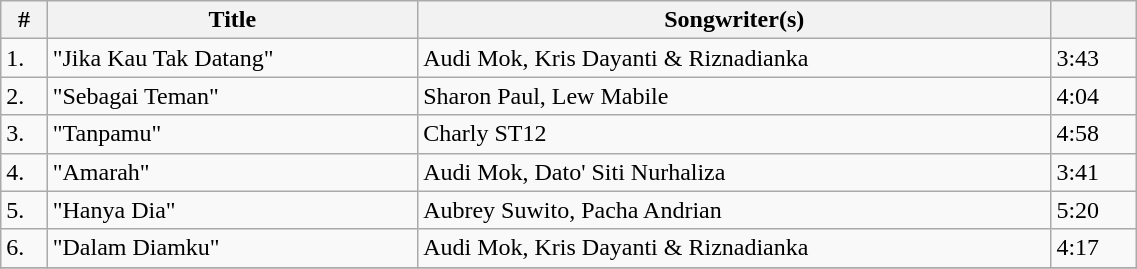<table class="wikitable" style="width:60%;">
<tr ">
<th>#</th>
<th>Title</th>
<th>Songwriter(s)</th>
<th></th>
</tr>
<tr>
<td>1.</td>
<td>"Jika Kau Tak Datang"</td>
<td>Audi Mok, Kris Dayanti & Riznadianka</td>
<td>3:43</td>
</tr>
<tr>
<td>2.</td>
<td>"Sebagai Teman"</td>
<td>Sharon Paul, Lew Mabile</td>
<td>4:04</td>
</tr>
<tr>
<td>3.</td>
<td>"Tanpamu"</td>
<td>Charly ST12</td>
<td>4:58</td>
</tr>
<tr>
<td>4.</td>
<td>"Amarah"</td>
<td>Audi Mok, Dato' Siti Nurhaliza</td>
<td>3:41</td>
</tr>
<tr>
<td>5.</td>
<td>"Hanya Dia"</td>
<td>Aubrey Suwito, Pacha Andrian</td>
<td>5:20</td>
</tr>
<tr>
<td>6.</td>
<td>"Dalam Diamku"</td>
<td>Audi Mok, Kris Dayanti & Riznadianka</td>
<td>4:17</td>
</tr>
<tr>
</tr>
</table>
